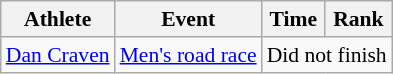<table class="wikitable" style="font-size:90%">
<tr>
<th>Athlete</th>
<th>Event</th>
<th>Time</th>
<th>Rank</th>
</tr>
<tr align=center>
<td align=left><a href='#'>Dan Craven</a></td>
<td align=left><a href='#'>Men's road race</a></td>
<td colspan=2>Did not finish</td>
</tr>
</table>
